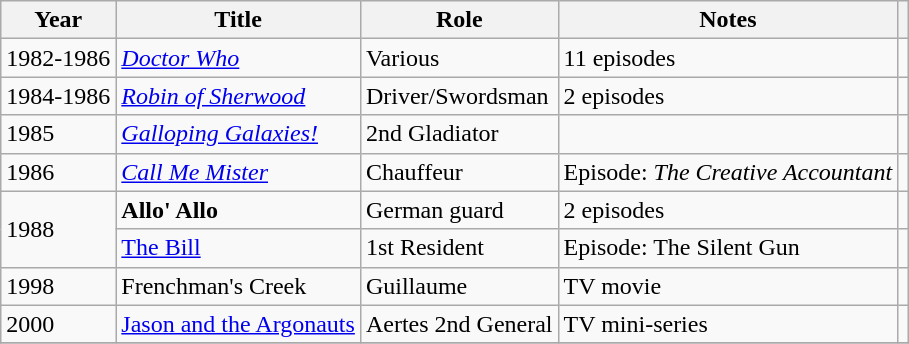<table class="wikitable">
<tr>
<th>Year</th>
<th>Title</th>
<th>Role</th>
<th>Notes</th>
<th></th>
</tr>
<tr>
<td>1982-1986</td>
<td><em><a href='#'>Doctor Who</a></em></td>
<td>Various</td>
<td>11 episodes</td>
<td></td>
</tr>
<tr>
<td>1984-1986</td>
<td><em><a href='#'>Robin of Sherwood</a></em></td>
<td>Driver/Swordsman</td>
<td>2 episodes</td>
<td></td>
</tr>
<tr>
<td>1985</td>
<td><em><a href='#'>Galloping Galaxies!</a></em></td>
<td>2nd Gladiator</td>
<td></td>
<td></td>
</tr>
<tr>
<td>1986</td>
<td><em><a href='#'>Call Me Mister</a></em></td>
<td>Chauffeur</td>
<td>Episode: <em>The Creative Accountant</em></td>
<td></td>
</tr>
<tr>
<td rowspan="2">1988</td>
<td><strong>Allo' Allo<em></td>
<td>German guard</td>
<td>2 episodes</td>
<td></td>
</tr>
<tr>
<td></em><a href='#'>The Bill</a><em></td>
<td>1st Resident</td>
<td>Episode: </em>The Silent Gun<em></td>
<td></td>
</tr>
<tr>
<td>1998</td>
<td></em>Frenchman's Creek<em></td>
<td>Guillaume</td>
<td>TV movie</td>
<td></td>
</tr>
<tr>
<td>2000</td>
<td></em><a href='#'>Jason and the Argonauts</a><em></td>
<td>Aertes 2nd General</td>
<td>TV mini-series</td>
<td></td>
</tr>
<tr>
</tr>
</table>
